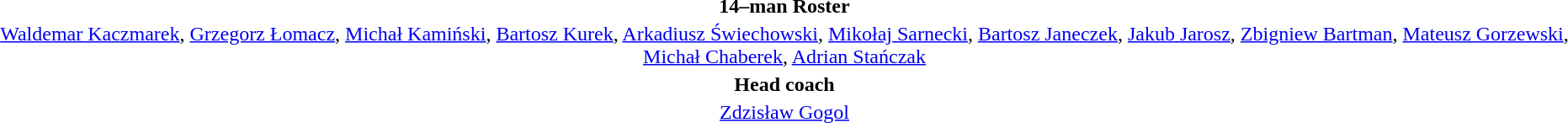<table style="text-align: center; margin-top: 2em; margin-left: auto; margin-right: auto">
<tr>
<td><strong>14–man Roster</strong></td>
</tr>
<tr>
<td><a href='#'>Waldemar Kaczmarek</a>, <a href='#'>Grzegorz Łomacz</a>, <a href='#'>Michał Kamiński</a>, <a href='#'>Bartosz Kurek</a>, <a href='#'>Arkadiusz Świechowski</a>, <a href='#'>Mikołaj Sarnecki</a>, <a href='#'>Bartosz Janeczek</a>, <a href='#'>Jakub Jarosz</a>, <a href='#'>Zbigniew Bartman</a>, <a href='#'>Mateusz Gorzewski</a>, <a href='#'>Michał Chaberek</a>, <a href='#'>Adrian Stańczak</a></td>
</tr>
<tr>
<td><strong>Head coach</strong></td>
</tr>
<tr>
<td><a href='#'>Zdzisław Gogol</a></td>
</tr>
</table>
